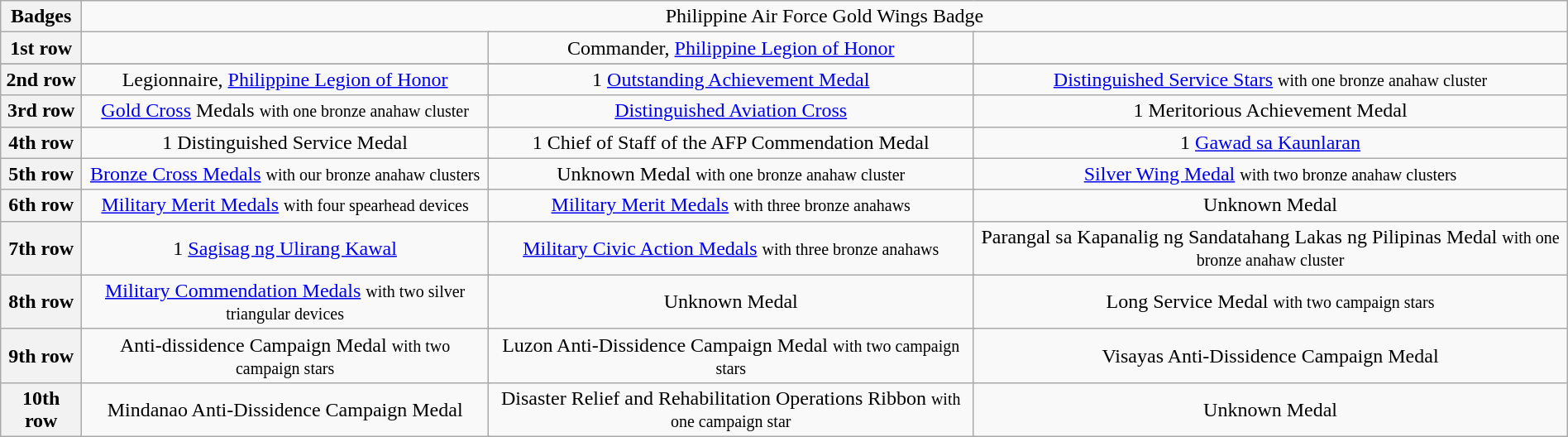<table class="wikitable" style="margin:1em auto; text-align:center;">
<tr>
<th>Badges</th>
<td colspan="5">Philippine Air Force Gold Wings Badge</td>
</tr>
<tr>
<th>1st row</th>
<td colspan="2" align="center"></td>
<td colspan="2" align="center">Commander, <a href='#'>Philippine Legion of Honor</a></td>
<td colspan="2" align="center"></td>
</tr>
<tr>
</tr>
<tr>
<th>2nd row</th>
<td colspan="2" align="center">Legionnaire, <a href='#'>Philippine Legion of Honor</a></td>
<td colspan="2" align="center">1 <a href='#'>Outstanding Achievement Medal</a></td>
<td colspan="2" align="center"><a href='#'>Distinguished Service Stars</a>  <small>with one bronze anahaw cluster</small></td>
</tr>
<tr>
<th>3rd row</th>
<td colspan="2" align="center"><a href='#'>Gold Cross</a> Medals <small>with one bronze anahaw cluster</small></td>
<td colspan="2" align="center"><a href='#'>Distinguished Aviation Cross</a></td>
<td colspan="2" align="center">1 Meritorious Achievement Medal</td>
</tr>
<tr>
<th>4th row</th>
<td colspan="2" align="center">1 Distinguished Service Medal</td>
<td colspan="2" align="center">1 Chief of Staff of the AFP Commendation Medal</td>
<td colspan="2" align="center">1 <a href='#'>Gawad sa Kaunlaran</a></td>
</tr>
<tr>
<th>5th row</th>
<td colspan="2" align="center"><a href='#'>Bronze Cross Medals</a> <small>with our bronze anahaw clusters</small></td>
<td colspan="2" align="center">Unknown Medal <small>with one bronze anahaw cluster</small></td>
<td colspan="2" align="center"><a href='#'>Silver Wing Medal</a> <small>with two bronze anahaw clusters</small></td>
</tr>
<tr>
<th>6th row</th>
<td colspan="2" align="center"><a href='#'>Military Merit Medals</a> <small>with four spearhead devices</small></td>
<td colspan="2" align="center"><a href='#'>Military Merit Medals</a> <small>with three bronze anahaws</small></td>
<td colspan="2" align="center">Unknown Medal</td>
</tr>
<tr>
<th>7th row</th>
<td colspan="2" align="center">1 <a href='#'>Sagisag ng Ulirang Kawal</a></td>
<td colspan="2" align="center"><a href='#'>Military Civic Action Medals</a> <small>with three bronze anahaws</small></td>
<td colspan="2" align="center">Parangal sa Kapanalig ng Sandatahang Lakas ng Pilipinas Medal <small>with one bronze anahaw cluster</small></td>
</tr>
<tr>
<th>8th row</th>
<td colspan="2" align="center"><a href='#'>Military Commendation Medals</a> <small>with two silver triangular devices</small></td>
<td colspan="2" align="center">Unknown Medal</td>
<td colspan="2" align="center">Long Service Medal <small>with two campaign stars</small></td>
</tr>
<tr>
<th>9th row</th>
<td colspan="2" align="center">Anti-dissidence Campaign Medal <small>with two campaign stars</small></td>
<td colspan="2" align="center">Luzon Anti-Dissidence Campaign Medal <small>with two campaign stars</small></td>
<td colspan="2" align="center">Visayas Anti-Dissidence Campaign Medal</td>
</tr>
<tr>
<th>10th row</th>
<td colspan="2" align="center">Mindanao Anti-Dissidence Campaign Medal</td>
<td colspan="2" align="center">Disaster Relief and Rehabilitation Operations Ribbon <small>with one campaign star</small></td>
<td colspan="2" align="center">Unknown Medal</td>
</tr>
</table>
